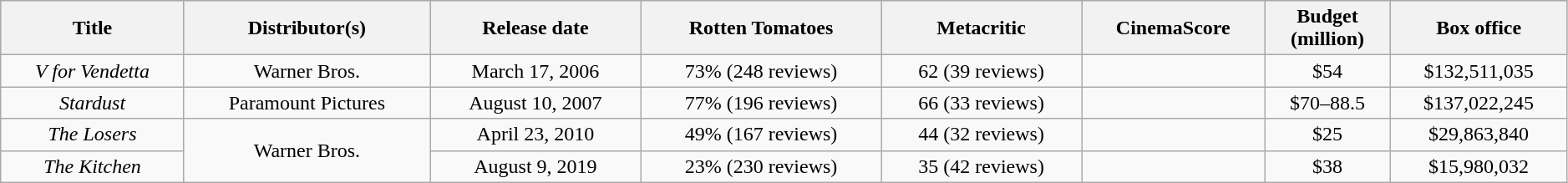<table class="wikitable sortable"  style="width:99%; text-align:center;">
<tr style="background:#b0c4de;">
<th>Title</th>
<th>Distributor(s)</th>
<th>Release date</th>
<th>Rotten Tomatoes</th>
<th>Metacritic</th>
<th>CinemaScore</th>
<th>Budget <br>(million)</th>
<th>Box office</th>
</tr>
<tr>
<td><em>V for Vendetta</em></td>
<td>Warner Bros.</td>
<td>March 17, 2006</td>
<td>73% (248 reviews)</td>
<td>62 (39 reviews)</td>
<td></td>
<td>$54</td>
<td>$132,511,035</td>
</tr>
<tr>
<td><em>Stardust</em></td>
<td>Paramount Pictures</td>
<td>August 10, 2007</td>
<td>77% (196 reviews)</td>
<td>66 (33 reviews)</td>
<td></td>
<td>$70–88.5</td>
<td>$137,022,245</td>
</tr>
<tr>
<td><em>The Losers</em></td>
<td rowspan="2">Warner Bros.</td>
<td>April 23, 2010</td>
<td>49% (167 reviews)</td>
<td>44 (32 reviews)</td>
<td></td>
<td>$25</td>
<td>$29,863,840</td>
</tr>
<tr>
<td><em>The Kitchen</em></td>
<td>August 9, 2019</td>
<td>23% (230 reviews)</td>
<td>35 (42 reviews)</td>
<td></td>
<td>$38</td>
<td>$15,980,032</td>
</tr>
</table>
